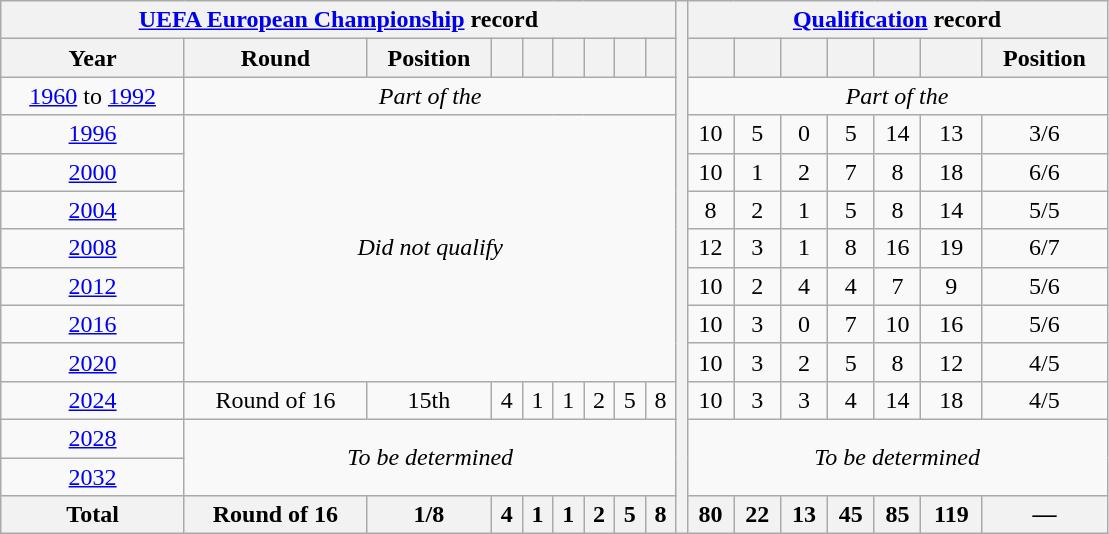<table class="wikitable" style="text-align:center">
<tr>
<th colspan=9><a href='#'>UEFA European Championship</a> record</th>
<th width=1% rowspan=14></th>
<th colspan=8><a href='#'>Qualification</a> record</th>
</tr>
<tr>
<th>Year</th>
<th>Round</th>
<th>Position</th>
<th></th>
<th></th>
<th></th>
<th></th>
<th></th>
<th></th>
<th></th>
<th></th>
<th></th>
<th></th>
<th></th>
<th></th>
<th>Position</th>
</tr>
<tr>
<td> <a href='#'>1960</a> to  <a href='#'>1992</a></td>
<td colspan=8><em>Part of the </em></td>
<td colspan=7><em>Part of the </em></td>
</tr>
<tr>
<td> <a href='#'>1996</a></td>
<td rowspan=7 colspan=8><em>Did not qualify</em></td>
<td>10</td>
<td>5</td>
<td>0</td>
<td>5</td>
<td>14</td>
<td>13</td>
<td>3/6</td>
</tr>
<tr>
<td>  <a href='#'>2000</a></td>
<td>10</td>
<td>1</td>
<td>2</td>
<td>7</td>
<td>8</td>
<td>18</td>
<td>6/6</td>
</tr>
<tr>
<td> <a href='#'>2004</a></td>
<td>8</td>
<td>2</td>
<td>1</td>
<td>5</td>
<td>8</td>
<td>14</td>
<td>5/5</td>
</tr>
<tr>
<td>  <a href='#'>2008</a></td>
<td>12</td>
<td>3</td>
<td>1</td>
<td>8</td>
<td>16</td>
<td>19</td>
<td>6/7</td>
</tr>
<tr>
<td>  <a href='#'>2012</a></td>
<td>10</td>
<td>2</td>
<td>4</td>
<td>4</td>
<td>7</td>
<td>9</td>
<td>5/6</td>
</tr>
<tr>
<td> <a href='#'>2016</a></td>
<td>10</td>
<td>3</td>
<td>0</td>
<td>7</td>
<td>10</td>
<td>16</td>
<td>5/6</td>
</tr>
<tr>
<td> <a href='#'>2020</a></td>
<td>10</td>
<td>3</td>
<td>2</td>
<td>5</td>
<td>8</td>
<td>12</td>
<td>4/5 </td>
</tr>
<tr>
<td> <a href='#'>2024</a></td>
<td>Round of 16</td>
<td>15th</td>
<td>4</td>
<td>1</td>
<td>1</td>
<td>2</td>
<td>5</td>
<td>8</td>
<td>10</td>
<td>3</td>
<td>3</td>
<td>4</td>
<td>14</td>
<td>18</td>
<td>4/5 </td>
</tr>
<tr>
<td>  <a href='#'>2028</a></td>
<td colspan="8" rowspan="2"><em>To be determined</em></td>
<td colspan="7" rowspan="2"><em>To be determined</em></td>
</tr>
<tr>
<td>  <a href='#'>2032</a></td>
</tr>
<tr>
<th>Total</th>
<th>Round of 16</th>
<th>1/8</th>
<th>4</th>
<th>1</th>
<th>1</th>
<th>2</th>
<th>5</th>
<th>8</th>
<th>80</th>
<th>22</th>
<th>13</th>
<th>45</th>
<th>85</th>
<th>119</th>
<th>—</th>
</tr>
</table>
